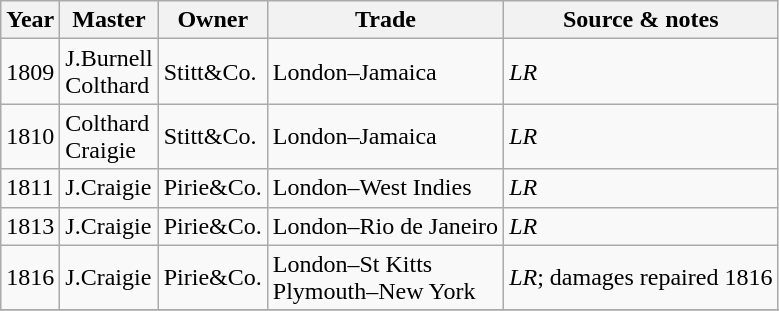<table class=" wikitable">
<tr>
<th>Year</th>
<th>Master</th>
<th>Owner</th>
<th>Trade</th>
<th>Source & notes</th>
</tr>
<tr>
<td>1809</td>
<td>J.Burnell<br>Colthard</td>
<td>Stitt&Co.</td>
<td>London–Jamaica</td>
<td><em>LR</em></td>
</tr>
<tr>
<td>1810</td>
<td>Colthard<br>Craigie</td>
<td>Stitt&Co.</td>
<td>London–Jamaica</td>
<td><em>LR</em></td>
</tr>
<tr>
<td>1811</td>
<td>J.Craigie</td>
<td>Pirie&Co.</td>
<td>London–West Indies</td>
<td><em>LR</em></td>
</tr>
<tr>
<td>1813</td>
<td>J.Craigie</td>
<td>Pirie&Co.</td>
<td>London–Rio de Janeiro</td>
<td><em>LR</em></td>
</tr>
<tr>
<td>1816</td>
<td>J.Craigie</td>
<td>Pirie&Co.</td>
<td>London–St Kitts<br>Plymouth–New York</td>
<td><em>LR</em>; damages repaired 1816</td>
</tr>
<tr>
</tr>
</table>
